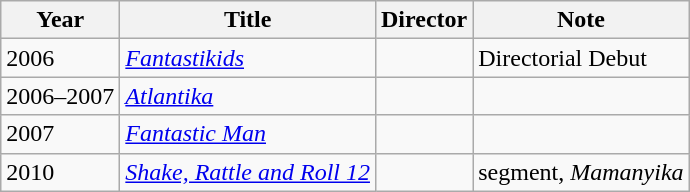<table class="wikitable sortable">
<tr>
<th>Year</th>
<th>Title</th>
<th>Director</th>
<th>Note</th>
</tr>
<tr>
<td>2006</td>
<td><em><a href='#'>Fantastikids</a></em></td>
<td></td>
<td>Directorial Debut</td>
</tr>
<tr>
<td>2006–2007</td>
<td><em><a href='#'>Atlantika</a></em></td>
<td></td>
<td></td>
</tr>
<tr>
<td>2007</td>
<td><em><a href='#'>Fantastic Man</a></em></td>
<td></td>
<td></td>
</tr>
<tr>
<td>2010</td>
<td><em><a href='#'>Shake, Rattle and Roll 12</a></em></td>
<td></td>
<td>segment, <em>Mamanyika</em></td>
</tr>
</table>
